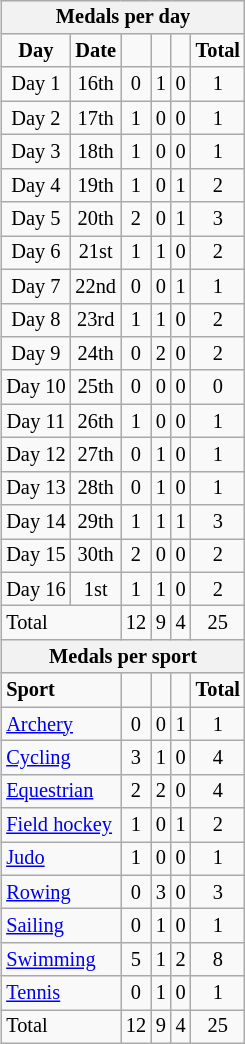<table class="wikitable" style="font-size:85%" align="right">
<tr bgcolor="#efefef">
<th colspan=7>Medals per day</th>
</tr>
<tr style="text-align:center;">
<td><strong>Day</strong></td>
<td><strong>Date</strong></td>
<td></td>
<td></td>
<td></td>
<td><strong>Total</strong></td>
</tr>
<tr style="text-align:center;">
<td>Day 1</td>
<td>16th</td>
<td>0</td>
<td>1</td>
<td>0</td>
<td>1</td>
</tr>
<tr style="text-align:center;">
<td>Day 2</td>
<td>17th</td>
<td>1</td>
<td>0</td>
<td>0</td>
<td>1</td>
</tr>
<tr style="text-align:center;">
<td>Day 3</td>
<td>18th</td>
<td>1</td>
<td>0</td>
<td>0</td>
<td>1</td>
</tr>
<tr style="text-align:center;">
<td>Day 4</td>
<td>19th</td>
<td>1</td>
<td>0</td>
<td>1</td>
<td>2</td>
</tr>
<tr style="text-align:center;">
<td>Day 5</td>
<td>20th</td>
<td>2</td>
<td>0</td>
<td>1</td>
<td>3</td>
</tr>
<tr style="text-align:center;">
<td>Day 6</td>
<td>21st</td>
<td>1</td>
<td>1</td>
<td>0</td>
<td>2</td>
</tr>
<tr style="text-align:center;">
<td>Day 7</td>
<td>22nd</td>
<td>0</td>
<td>0</td>
<td>1</td>
<td>1</td>
</tr>
<tr style="text-align:center;">
<td>Day 8</td>
<td>23rd</td>
<td>1</td>
<td>1</td>
<td>0</td>
<td>2</td>
</tr>
<tr style="text-align:center;">
<td>Day 9</td>
<td>24th</td>
<td>0</td>
<td>2</td>
<td>0</td>
<td>2</td>
</tr>
<tr style="text-align:center;">
<td>Day 10</td>
<td>25th</td>
<td>0</td>
<td>0</td>
<td>0</td>
<td>0</td>
</tr>
<tr style="text-align:center;">
<td>Day 11</td>
<td>26th</td>
<td>1</td>
<td>0</td>
<td>0</td>
<td>1</td>
</tr>
<tr style="text-align:center;">
<td>Day 12</td>
<td>27th</td>
<td>0</td>
<td>1</td>
<td>0</td>
<td>1</td>
</tr>
<tr style="text-align:center;">
<td>Day 13</td>
<td>28th</td>
<td>0</td>
<td>1</td>
<td>0</td>
<td>1</td>
</tr>
<tr style="text-align:center;">
<td>Day 14</td>
<td>29th</td>
<td>1</td>
<td>1</td>
<td>1</td>
<td>3</td>
</tr>
<tr style="text-align:center;">
<td>Day 15</td>
<td>30th</td>
<td>2</td>
<td>0</td>
<td>0</td>
<td>2</td>
</tr>
<tr style="text-align:center;">
<td>Day 16</td>
<td>1st</td>
<td>1</td>
<td>1</td>
<td>0</td>
<td>2</td>
</tr>
<tr style="text-align:center;">
<td colspan=2 align="left">Total</td>
<td>12</td>
<td>9</td>
<td>4</td>
<td>25</td>
</tr>
<tr bgcolor="#efefef">
<th colspan=7>Medals per sport</th>
</tr>
<tr style="text-align:center;">
<td colspan=2 align="left"><strong>Sport</strong></td>
<td></td>
<td></td>
<td></td>
<td><strong>Total</strong></td>
</tr>
<tr style="text-align:center;">
<td colspan=2 align="left"><a href='#'>Archery</a></td>
<td>0</td>
<td>0</td>
<td>1</td>
<td>1</td>
</tr>
<tr style="text-align:center;">
<td colspan=2 align="left"><a href='#'>Cycling</a></td>
<td>3</td>
<td>1</td>
<td>0</td>
<td>4</td>
</tr>
<tr style="text-align:center;">
<td colspan=2 align="left"><a href='#'>Equestrian</a></td>
<td>2</td>
<td>2</td>
<td>0</td>
<td>4</td>
</tr>
<tr style="text-align:center;">
<td colspan=2 align="left"><a href='#'>Field hockey</a></td>
<td>1</td>
<td>0</td>
<td>1</td>
<td>2</td>
</tr>
<tr style="text-align:center;">
<td colspan=2 align="left"><a href='#'>Judo</a></td>
<td>1</td>
<td>0</td>
<td>0</td>
<td>1</td>
</tr>
<tr style="text-align:center;">
<td colspan=2 align="left"><a href='#'>Rowing</a></td>
<td>0</td>
<td>3</td>
<td>0</td>
<td>3</td>
</tr>
<tr style="text-align:center;">
<td colspan=2 align="left"><a href='#'>Sailing</a></td>
<td>0</td>
<td>1</td>
<td>0</td>
<td>1</td>
</tr>
<tr style="text-align:center;">
<td colspan=2 align="left"><a href='#'>Swimming</a></td>
<td>5</td>
<td>1</td>
<td>2</td>
<td>8</td>
</tr>
<tr style="text-align:center;">
<td colspan=2 align="left"><a href='#'>Tennis</a></td>
<td>0</td>
<td>1</td>
<td>0</td>
<td>1</td>
</tr>
<tr style="text-align:center;">
<td colspan=2 align="left">Total</td>
<td>12</td>
<td>9</td>
<td>4</td>
<td>25</td>
</tr>
</table>
